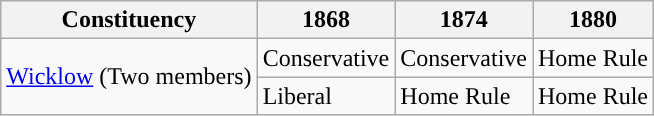<table class="wikitable">
<tr>
<th>Constituency</th>
<th>1868</th>
<th>1874</th>
<th>1880</th>
</tr>
<tr>
<td rowspan="2"><a href='#'>Wicklow</a> (Two members)</td>
<td>Conservative</td>
<td>Conservative</td>
<td>Home Rule</td>
</tr>
<tr>
<td>Liberal</td>
<td>Home Rule</td>
<td>Home Rule</td>
</tr>
</table>
